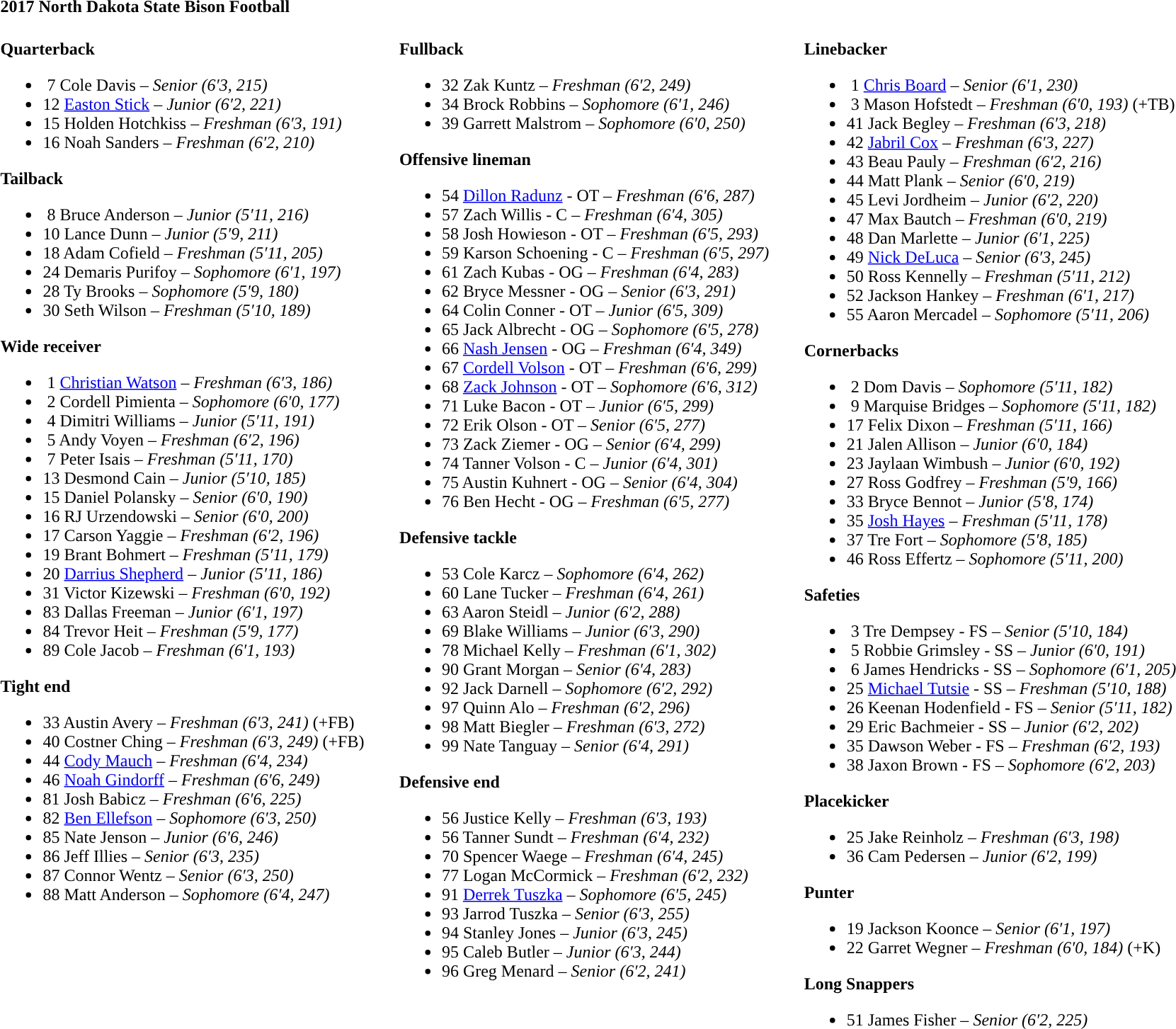<table class="toccolours" style="text-align: left;">
<tr>
<td colspan=11><strong>2017 North Dakota State Bison Football</strong></td>
</tr>
<tr>
<td valign="top"><br><strong>Quarterback</strong><ul><li> 7  Cole Davis – <em>Senior (6′3, 215)</em></li><li>12  <a href='#'>Easton Stick</a> – <em> Junior (6′2, 221)</em></li><li>15  Holden Hotchkiss – <em>Freshman (6′3, 191)</em></li><li>16  Noah Sanders – <em>Freshman (6′2, 210)</em></li></ul><strong>Tailback</strong><ul><li> 8  Bruce Anderson – <em>Junior (5′11, 216)</em></li><li>10  Lance Dunn – <em> Junior (5′9, 211)</em></li><li>18  Adam Cofield – <em> Freshman (5′11, 205)</em></li><li>24  Demaris Purifoy – <em> Sophomore (6′1, 197)</em></li><li>28  Ty Brooks – <em> Sophomore (5′9, 180)</em></li><li>30  Seth Wilson – <em>Freshman (5′10, 189)</em></li></ul><strong>Wide receiver</strong><ul><li> 1  <a href='#'>Christian Watson</a> – <em>Freshman (6′3, 186)</em></li><li> 2  Cordell Pimienta – <em> Sophomore (6′0, 177)</em></li><li> 4  Dimitri Williams – <em>Junior (5′11, 191)</em></li><li> 5  Andy Voyen – <em>Freshman (6′2, 196)</em></li><li> 7  Peter Isais – <em>Freshman (5′11, 170)</em></li><li>13  Desmond Cain – <em>Junior (5′10, 185)</em></li><li>15  Daniel Polansky – <em>Senior (6′0, 190)</em></li><li>16  RJ Urzendowski – <em>Senior (6′0, 200)</em></li><li>17  Carson Yaggie – <em>Freshman (6′2, 196)</em></li><li>19  Brant Bohmert – <em>Freshman (5′11, 179)</em></li><li>20  <a href='#'>Darrius Shepherd</a> – <em> Junior (5′11, 186)</em></li><li>31  Victor Kizewski – <em> Freshman (6′0, 192)</em></li><li>83  Dallas Freeman – <em> Junior (6′1, 197)</em></li><li>84  Trevor Heit – <em> Freshman (5′9, 177)</em></li><li>89  Cole Jacob – <em> Freshman (6′1, 193)</em></li></ul><strong>Tight end</strong><ul><li>33  Austin Avery – <em>Freshman (6′3, 241)</em> (+FB)</li><li>40  Costner Ching – <em>Freshman (6′3, 249)</em> (+FB)</li><li>44  <a href='#'>Cody Mauch</a> – <em>Freshman (6′4, 234)</em></li><li>46  <a href='#'>Noah Gindorff</a> – <em>Freshman (6′6, 249)</em></li><li>81  Josh Babicz – <em>Freshman (6′6, 225)</em></li><li>82  <a href='#'>Ben Ellefson</a> – <em> Sophomore (6′3, 250)</em></li><li>85  Nate Jenson – <em> Junior (6′6, 246)</em></li><li>86  Jeff Illies – <em>Senior (6′3, 235)</em></li><li>87  Connor Wentz – <em>Senior (6′3, 250)</em></li><li>88  Matt Anderson – <em> Sophomore (6′4, 247)</em></li></ul></td>
<td width="25"> </td>
<td valign="top"><br><strong>Fullback</strong><ul><li>32  Zak Kuntz – <em> Freshman (6′2, 249)</em></li><li>34  Brock Robbins – <em> Sophomore (6′1, 246)</em></li><li>39  Garrett Malstrom – <em> Sophomore (6′0, 250)</em></li></ul><strong>Offensive lineman</strong><ul><li>54  <a href='#'>Dillon Radunz</a> - OT – <em> Freshman (6′6, 287)</em></li><li>57  Zach Willis - C – <em>Freshman (6′4, 305)</em></li><li>58  Josh Howieson - OT – <em> Freshman (6′5, 293)</em></li><li>59  Karson Schoening - C – <em> Freshman (6′5, 297)</em></li><li>61  Zach Kubas - OG – <em> Freshman (6′4, 283)</em></li><li>62  Bryce Messner - OG – <em>Senior (6′3, 291)</em></li><li>64  Colin Conner - OT – <em> Junior (6′5, 309)</em></li><li>65  Jack Albrecht - OG – <em> Sophomore (6′5, 278)</em></li><li>66  <a href='#'>Nash Jensen</a> - OG – <em>Freshman (6′4, 349)</em></li><li>67  <a href='#'>Cordell Volson</a> - OT – <em> Freshman (6′6, 299)</em></li><li>68  <a href='#'>Zack Johnson</a> - OT – <em> Sophomore (6′6, 312)</em></li><li>71  Luke Bacon - OT – <em> Junior (6′5, 299)</em></li><li>72  Erik Olson - OT – <em>Senior (6′5, 277)</em></li><li>73  Zack Ziemer - OG – <em>Senior (6′4, 299)</em></li><li>74  Tanner Volson - C – <em> Junior (6′4, 301)</em></li><li>75  Austin Kuhnert - OG – <em>Senior (6′4, 304)</em></li><li>76  Ben Hecht - OG – <em> Freshman (6′5, 277)</em></li></ul><strong>Defensive tackle</strong><ul><li>53  Cole Karcz – <em> Sophomore (6′4, 262)</em></li><li>60  Lane Tucker – <em>Freshman (6′4, 261)</em></li><li>63  Aaron Steidl – <em> Junior (6′2, 288)</em></li><li>69  Blake Williams – <em> Junior (6′3, 290)</em></li><li>78  Michael Kelly – <em> Freshman (6′1, 302)</em></li><li>90  Grant Morgan – <em>Senior (6′4, 283)</em></li><li>92  Jack Darnell – <em> Sophomore (6′2, 292)</em></li><li>97  Quinn Alo – <em> Freshman (6′2, 296)</em></li><li>98  Matt Biegler – <em> Freshman (6′3, 272)</em></li><li>99  Nate Tanguay – <em>Senior (6′4, 291)</em></li></ul><strong>Defensive end</strong><ul><li>56  Justice Kelly – <em> Freshman (6′3, 193)</em></li><li>56  Tanner Sundt – <em>Freshman (6′4, 232)</em></li><li>70  Spencer Waege – <em>Freshman (6′4, 245)</em></li><li>77  Logan McCormick – <em>Freshman (6′2, 232)</em></li><li>91  <a href='#'>Derrek Tuszka</a> – <em> Sophomore (6′5, 245)</em></li><li>93  Jarrod Tuszka – <em>Senior (6′3, 255)</em></li><li>94  Stanley Jones – <em> Junior (6′3, 245)</em></li><li>95  Caleb Butler – <em> Junior (6′3, 244)</em></li><li>96  Greg Menard – <em>Senior (6′2, 241)</em></li></ul></td>
<td width="25"> </td>
<td valign="top"><br><strong>Linebacker</strong><ul><li> 1  <a href='#'>Chris Board</a> – <em>Senior (6′1, 230)</em></li><li> 3  Mason Hofstedt – <em>Freshman (6′0, 193)</em> (+TB)</li><li>41  Jack Begley – <em>Freshman (6′3, 218)</em></li><li>42  <a href='#'>Jabril Cox</a> – <em> Freshman (6′3, 227)</em></li><li>43  Beau Pauly – <em> Freshman (6′2, 216)</em></li><li>44  Matt Plank – <em>Senior (6′0, 219)</em></li><li>45  Levi Jordheim – <em> Junior (6′2, 220)</em></li><li>47  Max Bautch – <em>Freshman (6′0, 219)</em></li><li>48  Dan Marlette – <em> Junior (6′1, 225)</em></li><li>49  <a href='#'>Nick DeLuca</a> – <em>Senior (6′3, 245)</em></li><li>50  Ross Kennelly – <em> Freshman (5′11, 212)</em></li><li>52  Jackson Hankey – <em>Freshman (6′1, 217)</em></li><li>55  Aaron Mercadel – <em> Sophomore (5′11, 206)</em></li></ul><strong>Cornerbacks</strong><ul><li> 2  Dom Davis – <em> Sophomore (5′11, 182)</em></li><li> 9  Marquise Bridges – <em> Sophomore (5′11, 182)</em></li><li>17  Felix Dixon – <em> Freshman (5′11, 166)</em></li><li>21  Jalen Allison – <em> Junior (6′0, 184)</em></li><li>23  Jaylaan Wimbush – <em> Junior (6′0, 192)</em></li><li>27  Ross Godfrey – <em> Freshman (5′9, 166)</em></li><li>33  Bryce Bennot – <em> Junior (5′8, 174)</em></li><li>35  <a href='#'>Josh Hayes</a> – <em>Freshman (5′11, 178)</em></li><li>37  Tre Fort – <em> Sophomore (5′8, 185)</em></li><li>46  Ross Effertz – <em> Sophomore (5′11, 200)</em></li></ul><strong>Safeties</strong><ul><li> 3  Tre Dempsey - FS – <em>Senior (5′10, 184)</em></li><li> 5  Robbie Grimsley - SS – <em>Junior (6′0, 191)</em></li><li> 6  James Hendricks - SS – <em> Sophomore (6′1, 205)</em></li><li>25  <a href='#'>Michael Tutsie</a> - SS – <em>Freshman (5′10, 188)</em></li><li>26  Keenan Hodenfield - FS – <em>Senior (5′11, 182)</em></li><li>29  Eric Bachmeier - SS – <em> Junior (6′2, 202)</em></li><li>35  Dawson Weber - FS – <em>Freshman (6′2, 193)</em></li><li>38  Jaxon Brown - FS – <em> Sophomore (6′2, 203)</em></li></ul><strong>Placekicker</strong><ul><li>25  Jake Reinholz – <em>Freshman (6′3, 198)</em></li><li>36  Cam Pedersen – <em>Junior (6′2, 199)</em></li></ul><strong>Punter</strong><ul><li>19  Jackson Koonce – <em>Senior (6′1, 197)</em></li><li>22  Garret Wegner – <em> Freshman (6′0, 184)</em> (+K)</li></ul><strong>Long Snappers</strong><ul><li>51  James Fisher – <em>Senior (6′2, 225)</em></li></ul></td>
</tr>
</table>
